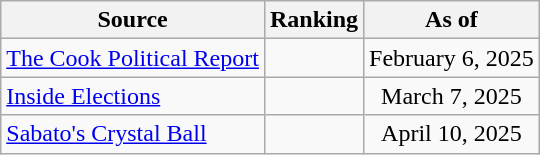<table class="wikitable" style="text-align:center">
<tr>
<th>Source</th>
<th>Ranking</th>
<th>As of</th>
</tr>
<tr>
<td align=left><a href='#'>The Cook Political Report</a></td>
<td></td>
<td>February 6, 2025</td>
</tr>
<tr>
<td align=left><a href='#'>Inside Elections</a></td>
<td></td>
<td>March 7, 2025</td>
</tr>
<tr>
<td align=left><a href='#'>Sabato's Crystal Ball</a></td>
<td></td>
<td>April 10, 2025</td>
</tr>
</table>
